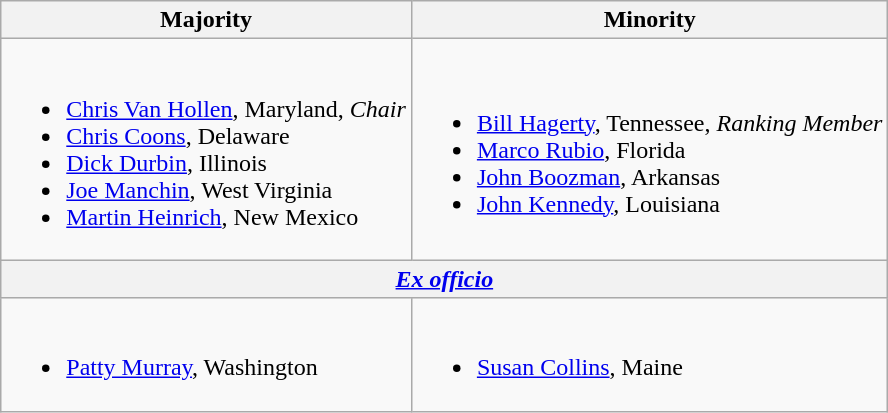<table class=wikitable>
<tr>
<th>Majority</th>
<th>Minority</th>
</tr>
<tr>
<td><br><ul><li><a href='#'>Chris Van Hollen</a>, Maryland, <em>Chair</em></li><li><a href='#'>Chris Coons</a>, Delaware</li><li><a href='#'>Dick Durbin</a>, Illinois</li><li><a href='#'>Joe Manchin</a>, West Virginia</li><li><a href='#'>Martin Heinrich</a>, New Mexico</li></ul></td>
<td><br><ul><li><a href='#'>Bill Hagerty</a>, Tennessee, <em>Ranking Member</em></li><li><a href='#'>Marco Rubio</a>, Florida</li><li><a href='#'>John Boozman</a>, Arkansas</li><li><a href='#'>John Kennedy</a>, Louisiana</li></ul></td>
</tr>
<tr>
<th colspan=2 align=center><em><a href='#'>Ex officio</a></em></th>
</tr>
<tr>
<td><br><ul><li><a href='#'>Patty Murray</a>, Washington</li></ul></td>
<td><br><ul><li><a href='#'>Susan Collins</a>, Maine</li></ul></td>
</tr>
</table>
